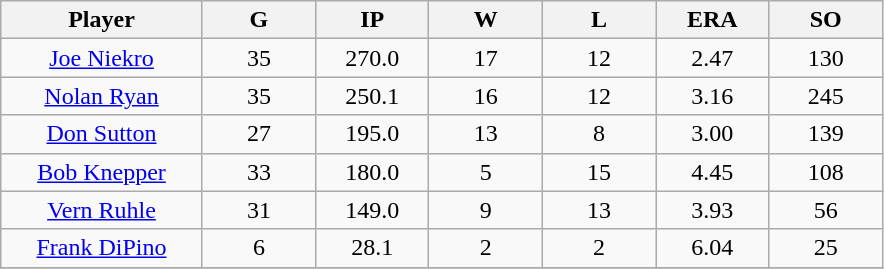<table class="wikitable sortable">
<tr>
<th bgcolor="#DDDDFF" width="16%">Player</th>
<th bgcolor="#DDDDFF" width="9%">G</th>
<th bgcolor="#DDDDFF" width="9%">IP</th>
<th bgcolor="#DDDDFF" width="9%">W</th>
<th bgcolor="#DDDDFF" width="9%">L</th>
<th bgcolor="#DDDDFF" width="9%">ERA</th>
<th bgcolor="#DDDDFF" width="9%">SO</th>
</tr>
<tr align="center">
<td><a href='#'>Joe Niekro</a></td>
<td>35</td>
<td>270.0</td>
<td>17</td>
<td>12</td>
<td>2.47</td>
<td>130</td>
</tr>
<tr align=center>
<td><a href='#'>Nolan Ryan</a></td>
<td>35</td>
<td>250.1</td>
<td>16</td>
<td>12</td>
<td>3.16</td>
<td>245</td>
</tr>
<tr align=center>
<td><a href='#'>Don Sutton</a></td>
<td>27</td>
<td>195.0</td>
<td>13</td>
<td>8</td>
<td>3.00</td>
<td>139</td>
</tr>
<tr align="center">
<td><a href='#'>Bob Knepper</a></td>
<td>33</td>
<td>180.0</td>
<td>5</td>
<td>15</td>
<td>4.45</td>
<td>108</td>
</tr>
<tr align=center>
<td><a href='#'>Vern Ruhle</a></td>
<td>31</td>
<td>149.0</td>
<td>9</td>
<td>13</td>
<td>3.93</td>
<td>56</td>
</tr>
<tr align=center>
<td><a href='#'>Frank DiPino</a></td>
<td>6</td>
<td>28.1</td>
<td>2</td>
<td>2</td>
<td>6.04</td>
<td>25</td>
</tr>
<tr align="center">
</tr>
</table>
